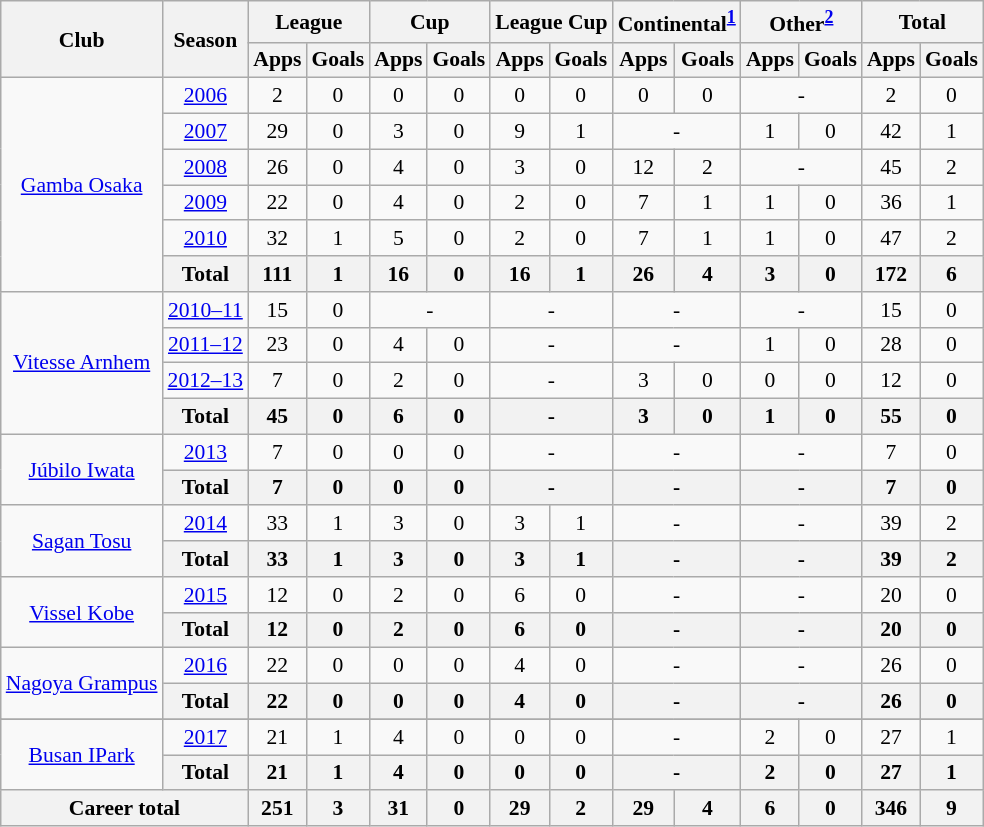<table class="wikitable" style="font-size:90%; text-align:center;">
<tr>
<th rowspan="2">Club</th>
<th rowspan="2">Season</th>
<th colspan="2">League</th>
<th colspan="2">Cup</th>
<th colspan="2">League Cup</th>
<th colspan="2">Continental<sup><a href='#'>1</a></sup></th>
<th colspan="2">Other<sup><a href='#'>2</a></sup></th>
<th colspan="2">Total</th>
</tr>
<tr>
<th>Apps</th>
<th>Goals</th>
<th>Apps</th>
<th>Goals</th>
<th>Apps</th>
<th>Goals</th>
<th>Apps</th>
<th>Goals</th>
<th>Apps</th>
<th>Goals</th>
<th>Apps</th>
<th>Goals</th>
</tr>
<tr>
<td rowspan="6"><a href='#'>Gamba Osaka</a></td>
<td><a href='#'>2006</a></td>
<td>2</td>
<td>0</td>
<td>0</td>
<td>0</td>
<td>0</td>
<td>0</td>
<td>0</td>
<td>0</td>
<td colspan="2">-</td>
<td>2</td>
<td>0</td>
</tr>
<tr>
<td><a href='#'>2007</a></td>
<td>29</td>
<td>0</td>
<td>3</td>
<td>0</td>
<td>9</td>
<td>1</td>
<td colspan="2">-</td>
<td>1</td>
<td>0</td>
<td>42</td>
<td>1</td>
</tr>
<tr>
<td><a href='#'>2008</a></td>
<td>26</td>
<td>0</td>
<td>4</td>
<td>0</td>
<td>3</td>
<td>0</td>
<td>12</td>
<td>2</td>
<td colspan="2">-</td>
<td>45</td>
<td>2</td>
</tr>
<tr>
<td><a href='#'>2009</a></td>
<td>22</td>
<td>0</td>
<td>4</td>
<td>0</td>
<td>2</td>
<td>0</td>
<td>7</td>
<td>1</td>
<td>1</td>
<td>0</td>
<td>36</td>
<td>1</td>
</tr>
<tr>
<td><a href='#'>2010</a></td>
<td>32</td>
<td>1</td>
<td>5</td>
<td>0</td>
<td>2</td>
<td>0</td>
<td>7</td>
<td>1</td>
<td>1</td>
<td>0</td>
<td>47</td>
<td>2</td>
</tr>
<tr>
<th colspan="1">Total</th>
<th>111</th>
<th>1</th>
<th>16</th>
<th>0</th>
<th>16</th>
<th>1</th>
<th>26</th>
<th>4</th>
<th>3</th>
<th>0</th>
<th>172</th>
<th>6</th>
</tr>
<tr>
<td rowspan="4"><a href='#'>Vitesse Arnhem</a></td>
<td><a href='#'>2010–11</a></td>
<td>15</td>
<td>0</td>
<td colspan="2">-</td>
<td colspan="2">-</td>
<td colspan="2">-</td>
<td colspan="2">-</td>
<td>15</td>
<td>0</td>
</tr>
<tr>
<td><a href='#'>2011–12</a></td>
<td>23</td>
<td>0</td>
<td>4</td>
<td>0</td>
<td colspan="2">-</td>
<td colspan="2">-</td>
<td>1</td>
<td>0</td>
<td>28</td>
<td>0</td>
</tr>
<tr>
<td><a href='#'>2012–13</a></td>
<td>7</td>
<td>0</td>
<td>2</td>
<td>0</td>
<td colspan="2">-</td>
<td>3</td>
<td>0</td>
<td>0</td>
<td>0</td>
<td>12</td>
<td>0</td>
</tr>
<tr>
<th colspan="1">Total</th>
<th>45</th>
<th>0</th>
<th>6</th>
<th>0</th>
<th colspan="2">-</th>
<th>3</th>
<th>0</th>
<th>1</th>
<th>0</th>
<th>55</th>
<th>0</th>
</tr>
<tr>
<td rowspan="2"><a href='#'>Júbilo Iwata</a></td>
<td><a href='#'>2013</a></td>
<td>7</td>
<td>0</td>
<td>0</td>
<td>0</td>
<td colspan="2">-</td>
<td colspan="2">-</td>
<td colspan="2">-</td>
<td>7</td>
<td>0</td>
</tr>
<tr>
<th colspan="1">Total</th>
<th>7</th>
<th>0</th>
<th>0</th>
<th>0</th>
<th colspan="2">-</th>
<th colspan="2">-</th>
<th colspan="2">-</th>
<th>7</th>
<th>0</th>
</tr>
<tr>
<td rowspan="2"><a href='#'>Sagan Tosu</a></td>
<td><a href='#'>2014</a></td>
<td>33</td>
<td>1</td>
<td>3</td>
<td>0</td>
<td>3</td>
<td>1</td>
<td colspan="2">-</td>
<td colspan="2">-</td>
<td>39</td>
<td>2</td>
</tr>
<tr>
<th colspan="1">Total</th>
<th>33</th>
<th>1</th>
<th>3</th>
<th>0</th>
<th>3</th>
<th>1</th>
<th colspan="2">-</th>
<th colspan="2">-</th>
<th>39</th>
<th>2</th>
</tr>
<tr>
<td rowspan="2"><a href='#'>Vissel Kobe</a></td>
<td><a href='#'>2015</a></td>
<td>12</td>
<td>0</td>
<td>2</td>
<td>0</td>
<td>6</td>
<td>0</td>
<td colspan="2">-</td>
<td colspan="2">-</td>
<td>20</td>
<td>0</td>
</tr>
<tr>
<th colspan="1">Total</th>
<th>12</th>
<th>0</th>
<th>2</th>
<th>0</th>
<th>6</th>
<th>0</th>
<th colspan="2">-</th>
<th colspan="2">-</th>
<th>20</th>
<th>0</th>
</tr>
<tr>
<td rowspan="2"><a href='#'>Nagoya Grampus</a></td>
<td><a href='#'>2016</a></td>
<td>22</td>
<td>0</td>
<td>0</td>
<td>0</td>
<td>4</td>
<td>0</td>
<td colspan="2">-</td>
<td colspan="2">-</td>
<td>26</td>
<td>0</td>
</tr>
<tr>
<th colspan="1">Total</th>
<th>22</th>
<th>0</th>
<th>0</th>
<th>0</th>
<th>4</th>
<th>0</th>
<th colspan="2">-</th>
<th colspan="2">-</th>
<th>26</th>
<th>0</th>
</tr>
<tr>
</tr>
<tr>
<td rowspan="2"><a href='#'>Busan IPark</a></td>
<td><a href='#'>2017</a></td>
<td>21</td>
<td>1</td>
<td>4</td>
<td>0</td>
<td>0</td>
<td>0</td>
<td colspan="2">-</td>
<td>2</td>
<td>0</td>
<td>27</td>
<td>1</td>
</tr>
<tr>
<th colspan="1">Total</th>
<th>21</th>
<th>1</th>
<th>4</th>
<th>0</th>
<th>0</th>
<th>0</th>
<th colspan="2">-</th>
<th>2</th>
<th>0</th>
<th>27</th>
<th>1</th>
</tr>
<tr>
<th colspan="2">Career total</th>
<th>251</th>
<th>3</th>
<th>31</th>
<th>0</th>
<th>29</th>
<th>2</th>
<th>29</th>
<th>4</th>
<th>6</th>
<th>0</th>
<th>346</th>
<th>9</th>
</tr>
</table>
